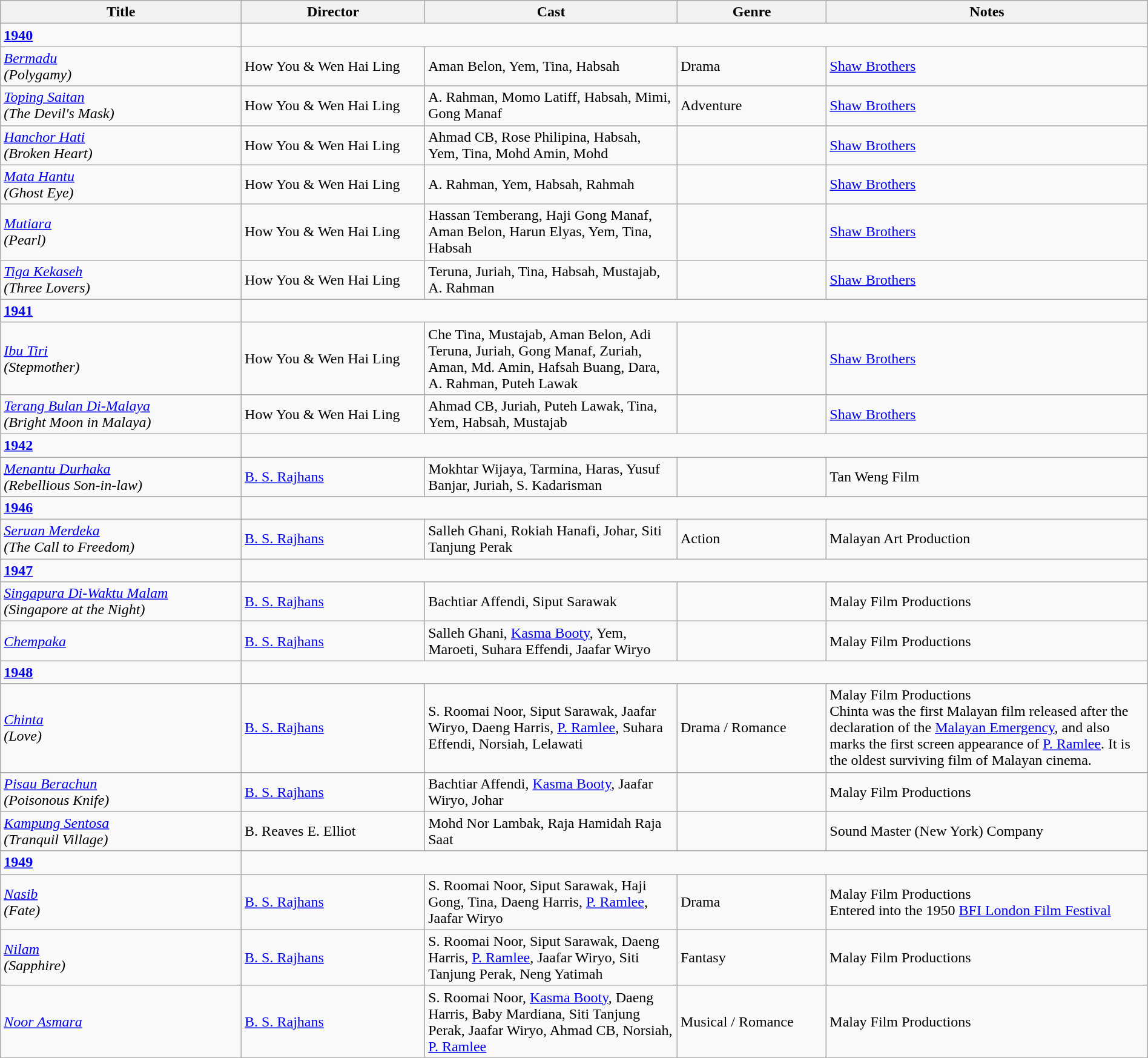<table class="wikitable" width= "100%">
<tr>
<th width=21%>Title</th>
<th width=16%>Director</th>
<th width=22%>Cast</th>
<th width=13%>Genre</th>
<th width=28%>Notes</th>
</tr>
<tr>
<td><strong><a href='#'>1940</a></strong></td>
</tr>
<tr>
<td><em><a href='#'>Bermadu</a><br>(Polygamy)</em></td>
<td>How You & Wen Hai Ling</td>
<td>Aman Belon, Yem, Tina, Habsah</td>
<td>Drama</td>
<td><a href='#'>Shaw Brothers</a></td>
</tr>
<tr>
<td><em><a href='#'>Toping Saitan</a><br>(The Devil's Mask)</em></td>
<td>How You & Wen Hai Ling</td>
<td>A. Rahman, Momo Latiff, Habsah, Mimi, Gong Manaf</td>
<td>Adventure</td>
<td><a href='#'>Shaw Brothers</a></td>
</tr>
<tr>
<td><em><a href='#'>Hanchor Hati</a><br>(Broken Heart)</em></td>
<td>How You & Wen Hai Ling</td>
<td>Ahmad CB, Rose Philipina, Habsah, Yem, Tina, Mohd Amin, Mohd</td>
<td></td>
<td><a href='#'>Shaw Brothers</a></td>
</tr>
<tr>
<td><em><a href='#'>Mata Hantu</a><br>(Ghost Eye)</em></td>
<td>How You & Wen Hai Ling</td>
<td>A. Rahman, Yem, Habsah, Rahmah</td>
<td></td>
<td><a href='#'>Shaw Brothers</a></td>
</tr>
<tr>
<td><em><a href='#'>Mutiara</a><br>(Pearl)</em></td>
<td>How You & Wen Hai Ling</td>
<td>Hassan Temberang, Haji Gong Manaf, Aman Belon, Harun Elyas, Yem, Tina, Habsah</td>
<td></td>
<td><a href='#'>Shaw Brothers</a></td>
</tr>
<tr>
<td><em><a href='#'>Tiga Kekaseh</a><br>(Three Lovers)</em></td>
<td>How You & Wen Hai Ling</td>
<td>Teruna, Juriah, Tina, Habsah, Mustajab, A. Rahman</td>
<td></td>
<td><a href='#'>Shaw Brothers</a></td>
</tr>
<tr>
<td><strong><a href='#'>1941</a></strong></td>
</tr>
<tr>
<td><em><a href='#'>Ibu Tiri</a><br>(Stepmother)</em></td>
<td>How You & Wen Hai Ling</td>
<td>Che Tina, Mustajab, Aman Belon, Adi Teruna, Juriah, Gong Manaf, Zuriah, Aman, Md. Amin, Hafsah Buang, Dara, A. Rahman, Puteh Lawak</td>
<td></td>
<td><a href='#'>Shaw Brothers</a></td>
</tr>
<tr>
<td><em><a href='#'>Terang Bulan Di-Malaya</a><br>(Bright Moon in Malaya)</em></td>
<td>How You & Wen Hai Ling</td>
<td>Ahmad CB, Juriah, Puteh Lawak, Tina, Yem, Habsah, Mustajab</td>
<td></td>
<td><a href='#'>Shaw Brothers</a></td>
</tr>
<tr>
<td><strong><a href='#'>1942</a></strong></td>
</tr>
<tr>
<td><em><a href='#'>Menantu Durhaka</a><br>(Rebellious Son-in-law)</em></td>
<td><a href='#'>B. S. Rajhans</a></td>
<td>Mokhtar Wijaya, Tarmina, Haras, Yusuf Banjar, Juriah, S. Kadarisman</td>
<td></td>
<td>Tan Weng Film</td>
</tr>
<tr>
<td><strong><a href='#'>1946</a></strong></td>
</tr>
<tr>
<td><em><a href='#'>Seruan Merdeka</a><br>(The Call to Freedom)</em></td>
<td><a href='#'>B. S. Rajhans</a></td>
<td>Salleh Ghani, Rokiah Hanafi, Johar, Siti Tanjung Perak</td>
<td>Action</td>
<td>Malayan Art Production</td>
</tr>
<tr>
<td><strong><a href='#'>1947</a></strong></td>
</tr>
<tr>
<td><em><a href='#'>Singapura Di-Waktu Malam</a><br>(Singapore at the Night)</em></td>
<td><a href='#'>B. S. Rajhans</a></td>
<td>Bachtiar Affendi, Siput Sarawak</td>
<td></td>
<td>Malay Film Productions</td>
</tr>
<tr>
<td><em><a href='#'>Chempaka</a></em></td>
<td><a href='#'>B. S. Rajhans</a></td>
<td>Salleh Ghani, <a href='#'>Kasma Booty</a>, Yem, Maroeti, Suhara Effendi, Jaafar Wiryo</td>
<td></td>
<td>Malay Film Productions</td>
</tr>
<tr>
<td><strong><a href='#'>1948</a></strong></td>
</tr>
<tr>
<td><em><a href='#'>Chinta</a><br>(Love)</em></td>
<td><a href='#'>B. S. Rajhans</a></td>
<td>S. Roomai Noor, Siput Sarawak, Jaafar Wiryo, Daeng Harris, <a href='#'>P. Ramlee</a>, Suhara Effendi, Norsiah, Lelawati</td>
<td>Drama / Romance</td>
<td>Malay Film Productions<br>Chinta was the first Malayan film released after the declaration of the <a href='#'>Malayan Emergency</a>, and also marks the first screen appearance of <a href='#'>P. Ramlee</a>. It is the oldest surviving film of Malayan cinema.</td>
</tr>
<tr>
<td><em><a href='#'>Pisau Berachun</a><br>(Poisonous Knife)</em></td>
<td><a href='#'>B. S. Rajhans</a></td>
<td>Bachtiar Affendi, <a href='#'>Kasma Booty</a>, Jaafar Wiryo, Johar</td>
<td></td>
<td>Malay Film Productions</td>
</tr>
<tr>
<td><em><a href='#'>Kampung Sentosa</a><br>(Tranquil Village)</em></td>
<td>B. Reaves E. Elliot</td>
<td>Mohd Nor Lambak, Raja Hamidah Raja Saat</td>
<td></td>
<td>Sound Master (New York) Company</td>
</tr>
<tr>
<td><strong><a href='#'>1949</a></strong></td>
</tr>
<tr>
<td><em><a href='#'>Nasib</a><br>(Fate)</em></td>
<td><a href='#'>B. S. Rajhans</a></td>
<td>S. Roomai Noor, Siput Sarawak, Haji Gong, Tina, Daeng Harris, <a href='#'>P. Ramlee</a>, Jaafar Wiryo</td>
<td>Drama</td>
<td>Malay Film Productions<br>Entered into the 1950 <a href='#'>BFI London Film Festival</a></td>
</tr>
<tr>
<td><em><a href='#'>Nilam</a><br>(Sapphire)</em></td>
<td><a href='#'>B. S. Rajhans</a></td>
<td>S. Roomai Noor, Siput Sarawak, Daeng Harris, <a href='#'>P. Ramlee</a>, Jaafar Wiryo, Siti Tanjung Perak, Neng Yatimah</td>
<td>Fantasy</td>
<td>Malay Film Productions</td>
</tr>
<tr>
<td><em><a href='#'>Noor Asmara</a></em></td>
<td><a href='#'>B. S. Rajhans</a></td>
<td>S. Roomai Noor, <a href='#'>Kasma Booty</a>, Daeng Harris, Baby Mardiana, Siti Tanjung Perak, Jaafar Wiryo, Ahmad CB, Norsiah, <a href='#'>P. Ramlee</a></td>
<td>Musical / Romance</td>
<td>Malay Film Productions</td>
</tr>
</table>
